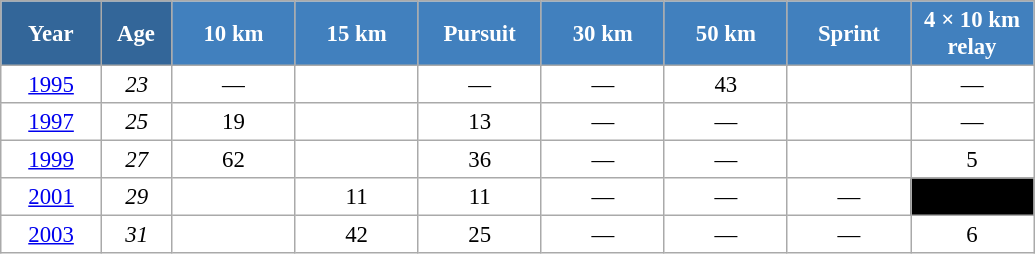<table class="wikitable" style="font-size:95%; text-align:center; border:grey solid 1px; border-collapse:collapse; background:#ffffff;">
<tr>
<th style="background-color:#369; color:white; width:60px;"> Year </th>
<th style="background-color:#369; color:white; width:40px;"> Age </th>
<th style="background-color:#4180be; color:white; width:75px;"> 10 km </th>
<th style="background-color:#4180be; color:white; width:75px;"> 15 km </th>
<th style="background-color:#4180be; color:white; width:75px;"> Pursuit </th>
<th style="background-color:#4180be; color:white; width:75px;"> 30 km </th>
<th style="background-color:#4180be; color:white; width:75px;"> 50 km </th>
<th style="background-color:#4180be; color:white; width:75px;"> Sprint </th>
<th style="background-color:#4180be; color:white; width:75px;"> 4 × 10 km <br> relay </th>
</tr>
<tr>
<td><a href='#'>1995</a></td>
<td><em>23</em></td>
<td>—</td>
<td></td>
<td>—</td>
<td>—</td>
<td>43</td>
<td></td>
<td>—</td>
</tr>
<tr>
<td><a href='#'>1997</a></td>
<td><em>25</em></td>
<td>19</td>
<td></td>
<td>13</td>
<td>—</td>
<td>—</td>
<td></td>
<td>—</td>
</tr>
<tr>
<td><a href='#'>1999</a></td>
<td><em>27</em></td>
<td>62</td>
<td></td>
<td>36</td>
<td>—</td>
<td>—</td>
<td></td>
<td>5</td>
</tr>
<tr>
<td><a href='#'>2001</a></td>
<td><em>29</em></td>
<td></td>
<td>11</td>
<td>11</td>
<td>—</td>
<td>—</td>
<td>—</td>
<td style="background:#000000; color:white;"></td>
</tr>
<tr>
<td><a href='#'>2003</a></td>
<td><em>31</em></td>
<td></td>
<td>42</td>
<td>25</td>
<td>—</td>
<td>—</td>
<td>—</td>
<td>6</td>
</tr>
</table>
